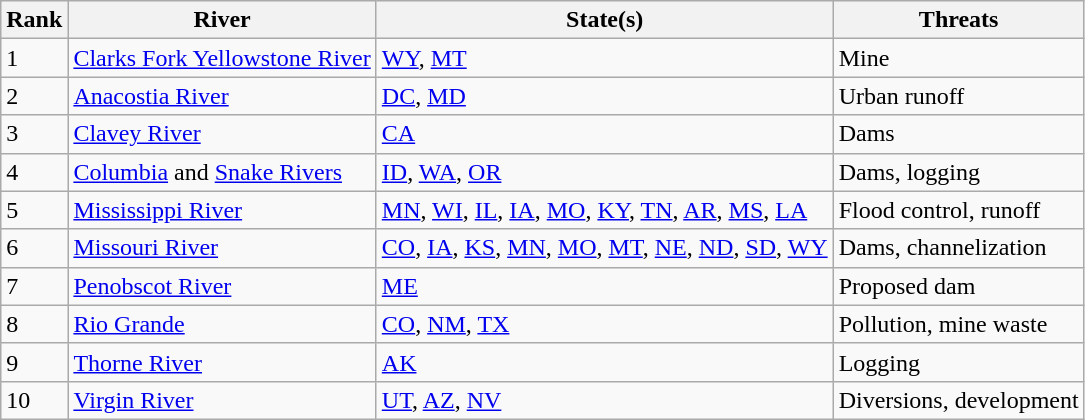<table class="wikitable sortable">
<tr>
<th>Rank</th>
<th>River</th>
<th>State(s)</th>
<th>Threats</th>
</tr>
<tr>
<td>1</td>
<td><a href='#'>Clarks Fork Yellowstone River</a></td>
<td><a href='#'>WY</a>, <a href='#'>MT</a></td>
<td>Mine</td>
</tr>
<tr>
<td>2</td>
<td><a href='#'>Anacostia River</a></td>
<td><a href='#'>DC</a>, <a href='#'>MD</a></td>
<td>Urban runoff</td>
</tr>
<tr>
<td>3</td>
<td><a href='#'>Clavey River</a></td>
<td><a href='#'>CA</a></td>
<td>Dams</td>
</tr>
<tr>
<td>4</td>
<td><a href='#'>Columbia</a> and <a href='#'>Snake Rivers</a></td>
<td><a href='#'>ID</a>, <a href='#'>WA</a>, <a href='#'>OR</a></td>
<td>Dams, logging</td>
</tr>
<tr>
<td>5</td>
<td><a href='#'>Mississippi River</a></td>
<td><a href='#'>MN</a>, <a href='#'>WI</a>, <a href='#'>IL</a>, <a href='#'>IA</a>, <a href='#'>MO</a>, <a href='#'>KY</a>, <a href='#'>TN</a>, <a href='#'>AR</a>, <a href='#'>MS</a>, <a href='#'>LA</a></td>
<td>Flood control, runoff</td>
</tr>
<tr>
<td>6</td>
<td><a href='#'>Missouri River</a></td>
<td><a href='#'>CO</a>, <a href='#'>IA</a>, <a href='#'>KS</a>, <a href='#'>MN</a>, <a href='#'>MO</a>, <a href='#'>MT</a>,  <a href='#'>NE</a>, <a href='#'>ND</a>, <a href='#'>SD</a>, <a href='#'>WY</a></td>
<td>Dams, channelization</td>
</tr>
<tr>
<td>7</td>
<td><a href='#'>Penobscot River</a></td>
<td><a href='#'>ME</a></td>
<td>Proposed dam</td>
</tr>
<tr>
<td>8</td>
<td><a href='#'>Rio Grande</a></td>
<td><a href='#'>CO</a>, <a href='#'>NM</a>, <a href='#'>TX</a></td>
<td>Pollution, mine waste</td>
</tr>
<tr>
<td>9</td>
<td><a href='#'>Thorne River</a></td>
<td><a href='#'>AK</a></td>
<td>Logging</td>
</tr>
<tr>
<td>10</td>
<td><a href='#'>Virgin River</a></td>
<td><a href='#'>UT</a>, <a href='#'>AZ</a>, <a href='#'>NV</a></td>
<td>Diversions, development</td>
</tr>
</table>
